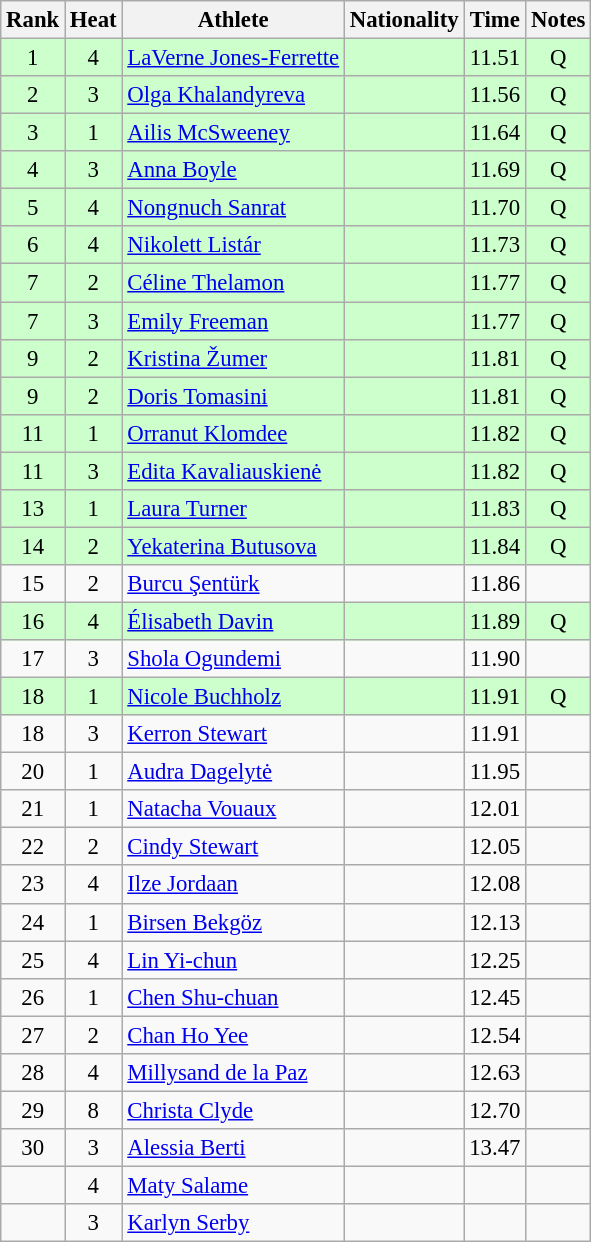<table class="wikitable sortable" style="text-align:center;font-size:95%">
<tr>
<th>Rank</th>
<th>Heat</th>
<th>Athlete</th>
<th>Nationality</th>
<th>Time</th>
<th>Notes</th>
</tr>
<tr bgcolor=ccffcc>
<td>1</td>
<td>4</td>
<td align="left"><a href='#'>LaVerne Jones-Ferrette</a></td>
<td align=left></td>
<td>11.51</td>
<td>Q</td>
</tr>
<tr bgcolor=ccffcc>
<td>2</td>
<td>3</td>
<td align="left"><a href='#'>Olga Khalandyreva</a></td>
<td align=left></td>
<td>11.56</td>
<td>Q</td>
</tr>
<tr bgcolor=ccffcc>
<td>3</td>
<td>1</td>
<td align="left"><a href='#'>Ailis McSweeney</a></td>
<td align=left></td>
<td>11.64</td>
<td>Q</td>
</tr>
<tr bgcolor=ccffcc>
<td>4</td>
<td>3</td>
<td align="left"><a href='#'>Anna Boyle</a></td>
<td align=left></td>
<td>11.69</td>
<td>Q</td>
</tr>
<tr bgcolor=ccffcc>
<td>5</td>
<td>4</td>
<td align="left"><a href='#'>Nongnuch Sanrat</a></td>
<td align=left></td>
<td>11.70</td>
<td>Q</td>
</tr>
<tr bgcolor=ccffcc>
<td>6</td>
<td>4</td>
<td align="left"><a href='#'>Nikolett Listár</a></td>
<td align=left></td>
<td>11.73</td>
<td>Q</td>
</tr>
<tr bgcolor=ccffcc>
<td>7</td>
<td>2</td>
<td align="left"><a href='#'>Céline Thelamon</a></td>
<td align=left></td>
<td>11.77</td>
<td>Q</td>
</tr>
<tr bgcolor=ccffcc>
<td>7</td>
<td>3</td>
<td align="left"><a href='#'>Emily Freeman</a></td>
<td align=left></td>
<td>11.77</td>
<td>Q</td>
</tr>
<tr bgcolor=ccffcc>
<td>9</td>
<td>2</td>
<td align="left"><a href='#'>Kristina Žumer</a></td>
<td align=left></td>
<td>11.81</td>
<td>Q</td>
</tr>
<tr bgcolor=ccffcc>
<td>9</td>
<td>2</td>
<td align="left"><a href='#'>Doris Tomasini</a></td>
<td align=left></td>
<td>11.81</td>
<td>Q</td>
</tr>
<tr bgcolor=ccffcc>
<td>11</td>
<td>1</td>
<td align="left"><a href='#'>Orranut Klomdee</a></td>
<td align=left></td>
<td>11.82</td>
<td>Q</td>
</tr>
<tr bgcolor=ccffcc>
<td>11</td>
<td>3</td>
<td align="left"><a href='#'>Edita Kavaliauskienė</a></td>
<td align=left></td>
<td>11.82</td>
<td>Q</td>
</tr>
<tr bgcolor=ccffcc>
<td>13</td>
<td>1</td>
<td align="left"><a href='#'>Laura Turner</a></td>
<td align=left></td>
<td>11.83</td>
<td>Q</td>
</tr>
<tr bgcolor=ccffcc>
<td>14</td>
<td>2</td>
<td align="left"><a href='#'>Yekaterina Butusova</a></td>
<td align=left></td>
<td>11.84</td>
<td>Q</td>
</tr>
<tr>
<td>15</td>
<td>2</td>
<td align="left"><a href='#'>Burcu Şentürk</a></td>
<td align=left></td>
<td>11.86</td>
<td></td>
</tr>
<tr bgcolor=ccffcc>
<td>16</td>
<td>4</td>
<td align="left"><a href='#'>Élisabeth Davin</a></td>
<td align=left></td>
<td>11.89</td>
<td>Q</td>
</tr>
<tr>
<td>17</td>
<td>3</td>
<td align="left"><a href='#'>Shola Ogundemi</a></td>
<td align=left></td>
<td>11.90</td>
<td></td>
</tr>
<tr bgcolor=ccffcc>
<td>18</td>
<td>1</td>
<td align="left"><a href='#'>Nicole Buchholz</a></td>
<td align=left></td>
<td>11.91</td>
<td>Q</td>
</tr>
<tr>
<td>18</td>
<td>3</td>
<td align="left"><a href='#'>Kerron Stewart</a></td>
<td align=left></td>
<td>11.91</td>
<td></td>
</tr>
<tr>
<td>20</td>
<td>1</td>
<td align="left"><a href='#'>Audra Dagelytė</a></td>
<td align=left></td>
<td>11.95</td>
<td></td>
</tr>
<tr>
<td>21</td>
<td>1</td>
<td align="left"><a href='#'>Natacha Vouaux</a></td>
<td align=left></td>
<td>12.01</td>
<td></td>
</tr>
<tr>
<td>22</td>
<td>2</td>
<td align="left"><a href='#'>Cindy Stewart</a></td>
<td align=left></td>
<td>12.05</td>
<td></td>
</tr>
<tr>
<td>23</td>
<td>4</td>
<td align="left"><a href='#'>Ilze Jordaan</a></td>
<td align=left></td>
<td>12.08</td>
<td></td>
</tr>
<tr>
<td>24</td>
<td>1</td>
<td align="left"><a href='#'>Birsen Bekgöz</a></td>
<td align=left></td>
<td>12.13</td>
<td></td>
</tr>
<tr>
<td>25</td>
<td>4</td>
<td align="left"><a href='#'>Lin Yi-chun</a></td>
<td align=left></td>
<td>12.25</td>
<td></td>
</tr>
<tr>
<td>26</td>
<td>1</td>
<td align="left"><a href='#'>Chen Shu-chuan</a></td>
<td align=left></td>
<td>12.45</td>
<td></td>
</tr>
<tr>
<td>27</td>
<td>2</td>
<td align="left"><a href='#'>Chan Ho Yee</a></td>
<td align=left></td>
<td>12.54</td>
<td></td>
</tr>
<tr>
<td>28</td>
<td>4</td>
<td align="left"><a href='#'>Millysand de la Paz</a></td>
<td align=left></td>
<td>12.63</td>
<td></td>
</tr>
<tr>
<td>29</td>
<td>8</td>
<td align="left"><a href='#'>Christa Clyde</a></td>
<td align=left></td>
<td>12.70</td>
<td></td>
</tr>
<tr>
<td>30</td>
<td>3</td>
<td align="left"><a href='#'>Alessia Berti</a></td>
<td align=left></td>
<td>13.47</td>
<td></td>
</tr>
<tr>
<td></td>
<td>4</td>
<td align="left"><a href='#'>Maty Salame</a></td>
<td align=left></td>
<td></td>
<td></td>
</tr>
<tr>
<td></td>
<td>3</td>
<td align="left"><a href='#'>Karlyn Serby</a></td>
<td align=left></td>
<td></td>
<td></td>
</tr>
</table>
